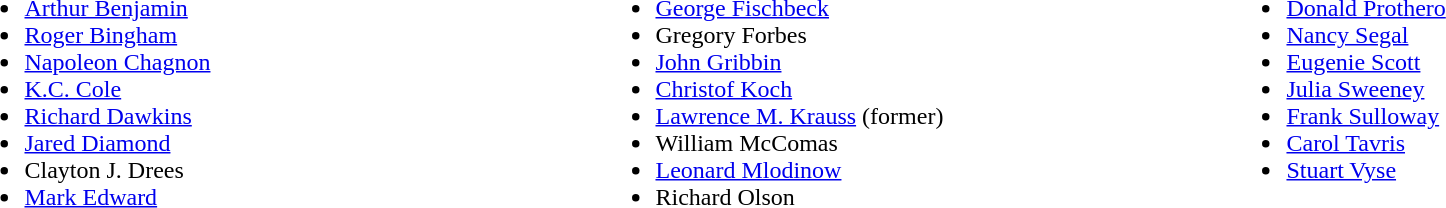<table width=100%>
<tr valign=top>
<td width=33%><br><ul><li><a href='#'>Arthur Benjamin</a></li><li><a href='#'>Roger Bingham</a></li><li><a href='#'>Napoleon Chagnon</a></li><li><a href='#'>K.C. Cole</a></li><li><a href='#'>Richard Dawkins</a></li><li><a href='#'>Jared Diamond</a></li><li>Clayton J. Drees</li><li><a href='#'>Mark Edward</a></li></ul></td>
<td width=33%><br><ul><li><a href='#'>George Fischbeck</a></li><li>Gregory Forbes</li><li><a href='#'>John Gribbin</a></li><li><a href='#'>Christof Koch</a></li><li><a href='#'>Lawrence M. Krauss</a> (former)</li><li>William McComas</li><li><a href='#'>Leonard Mlodinow</a></li><li>Richard Olson</li></ul></td>
<td width=33%><br><ul><li><a href='#'>Donald Prothero</a></li><li><a href='#'>Nancy Segal</a></li><li><a href='#'>Eugenie Scott</a></li><li><a href='#'>Julia Sweeney</a></li><li><a href='#'>Frank Sulloway</a></li><li><a href='#'>Carol Tavris</a></li><li><a href='#'>Stuart Vyse</a></li></ul></td>
</tr>
</table>
